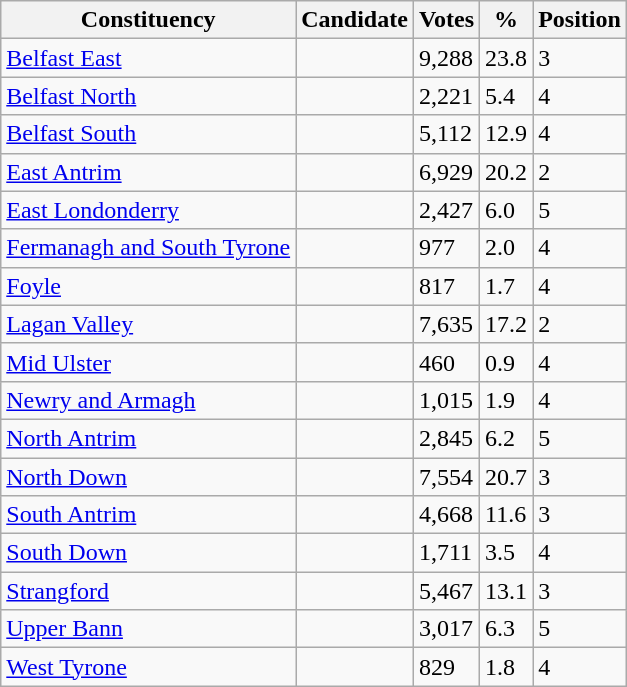<table class="wikitable sortable">
<tr>
<th>Constituency</th>
<th>Candidate</th>
<th>Votes</th>
<th>%</th>
<th>Position</th>
</tr>
<tr>
<td><a href='#'>Belfast East</a></td>
<td></td>
<td>9,288</td>
<td>23.8</td>
<td>3</td>
</tr>
<tr>
<td><a href='#'>Belfast North</a></td>
<td></td>
<td>2,221</td>
<td>5.4</td>
<td>4</td>
</tr>
<tr>
<td><a href='#'>Belfast South</a></td>
<td></td>
<td>5,112</td>
<td>12.9</td>
<td>4</td>
</tr>
<tr>
<td><a href='#'>East Antrim</a></td>
<td></td>
<td>6,929</td>
<td>20.2</td>
<td>2</td>
</tr>
<tr>
<td><a href='#'>East Londonderry</a></td>
<td></td>
<td>2,427</td>
<td>6.0</td>
<td>5</td>
</tr>
<tr>
<td><a href='#'>Fermanagh and South Tyrone</a></td>
<td></td>
<td>977</td>
<td>2.0</td>
<td>4</td>
</tr>
<tr>
<td><a href='#'>Foyle</a></td>
<td></td>
<td>817</td>
<td>1.7</td>
<td>4</td>
</tr>
<tr>
<td><a href='#'>Lagan Valley</a></td>
<td></td>
<td>7,635</td>
<td>17.2</td>
<td>2</td>
</tr>
<tr>
<td><a href='#'>Mid Ulster</a></td>
<td></td>
<td>460</td>
<td>0.9</td>
<td>4</td>
</tr>
<tr>
<td><a href='#'>Newry and Armagh</a></td>
<td></td>
<td>1,015</td>
<td>1.9</td>
<td>4</td>
</tr>
<tr>
<td><a href='#'>North Antrim</a></td>
<td></td>
<td>2,845</td>
<td>6.2</td>
<td>5</td>
</tr>
<tr>
<td><a href='#'>North Down</a></td>
<td></td>
<td>7,554</td>
<td>20.7</td>
<td>3</td>
</tr>
<tr>
<td><a href='#'>South Antrim</a></td>
<td></td>
<td>4,668</td>
<td>11.6</td>
<td>3</td>
</tr>
<tr>
<td><a href='#'>South Down</a></td>
<td></td>
<td>1,711</td>
<td>3.5</td>
<td>4</td>
</tr>
<tr>
<td><a href='#'>Strangford</a></td>
<td></td>
<td>5,467</td>
<td>13.1</td>
<td>3</td>
</tr>
<tr>
<td><a href='#'>Upper Bann</a></td>
<td></td>
<td>3,017</td>
<td>6.3</td>
<td>5</td>
</tr>
<tr>
<td><a href='#'>West Tyrone</a></td>
<td></td>
<td>829</td>
<td>1.8</td>
<td>4</td>
</tr>
</table>
